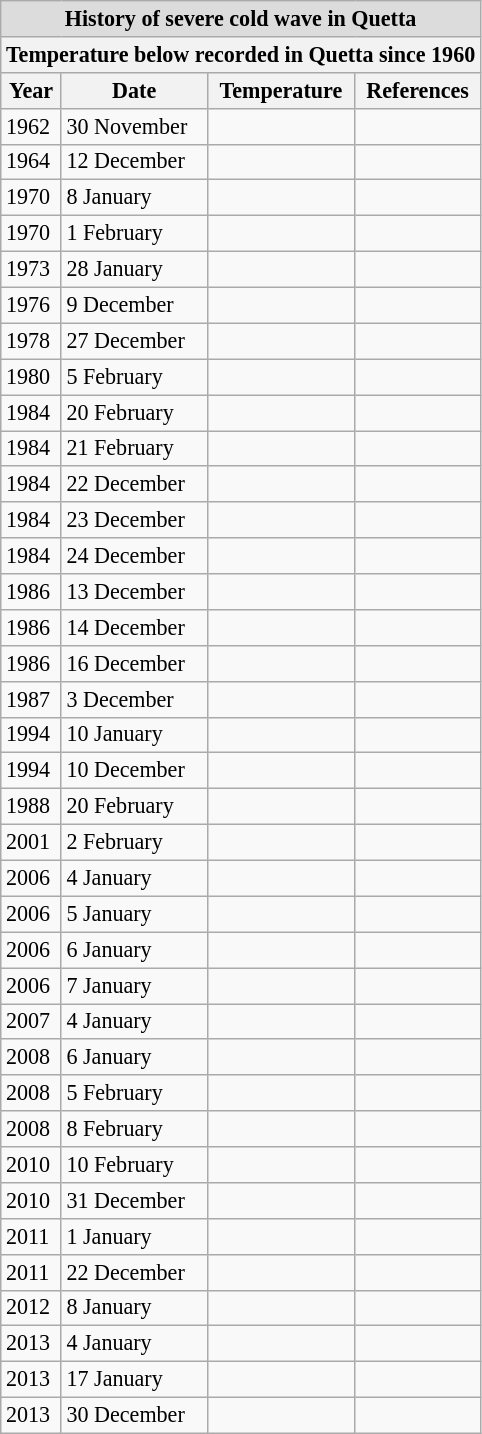<table class="wikitable" border="10" style="font-size: 92%;">
<tr>
<th colspan=4 style="background:#DCDCDC;">History of severe cold wave in Quetta</th>
</tr>
<tr>
<th colspan=4>Temperature below  recorded in Quetta since 1960</th>
</tr>
<tr>
<th colspan=1>Year</th>
<th colspan=1>Date</th>
<th colspan=1>Temperature</th>
<th colspan=1>References</th>
</tr>
<tr>
<td>1962</td>
<td>30 November</td>
<td></td>
<td></td>
</tr>
<tr>
<td>1964</td>
<td>12 December</td>
<td></td>
<td></td>
</tr>
<tr>
<td>1970</td>
<td>8 January</td>
<td></td>
<td></td>
</tr>
<tr>
<td>1970</td>
<td>1 February</td>
<td></td>
<td></td>
</tr>
<tr>
<td>1973</td>
<td>28 January</td>
<td></td>
<td></td>
</tr>
<tr>
<td>1976</td>
<td>9 December</td>
<td></td>
<td></td>
</tr>
<tr>
<td>1978</td>
<td>27 December</td>
<td></td>
<td></td>
</tr>
<tr>
<td>1980</td>
<td>5 February</td>
<td></td>
<td></td>
</tr>
<tr>
<td>1984</td>
<td>20 February</td>
<td></td>
<td></td>
</tr>
<tr>
<td>1984</td>
<td>21 February</td>
<td></td>
<td></td>
</tr>
<tr>
<td>1984</td>
<td>22 December</td>
<td></td>
<td></td>
</tr>
<tr>
<td>1984</td>
<td>23 December</td>
<td></td>
<td></td>
</tr>
<tr>
<td>1984</td>
<td>24 December</td>
<td></td>
<td></td>
</tr>
<tr>
<td>1986</td>
<td>13 December</td>
<td></td>
<td></td>
</tr>
<tr>
<td>1986</td>
<td>14 December</td>
<td></td>
<td></td>
</tr>
<tr>
<td>1986</td>
<td>16 December</td>
<td></td>
<td></td>
</tr>
<tr>
<td>1987</td>
<td>3 December</td>
<td></td>
<td></td>
</tr>
<tr>
<td>1994</td>
<td>10 January</td>
<td></td>
<td></td>
</tr>
<tr>
<td>1994</td>
<td>10 December</td>
<td></td>
<td></td>
</tr>
<tr>
<td>1988</td>
<td>20 February</td>
<td></td>
<td></td>
</tr>
<tr>
<td>2001</td>
<td>2 February</td>
<td></td>
<td></td>
</tr>
<tr>
<td>2006</td>
<td>4 January</td>
<td></td>
<td></td>
</tr>
<tr>
<td>2006</td>
<td>5 January</td>
<td></td>
<td></td>
</tr>
<tr>
<td>2006</td>
<td>6 January</td>
<td></td>
<td></td>
</tr>
<tr>
<td>2006</td>
<td>7 January</td>
<td></td>
<td></td>
</tr>
<tr>
<td>2007</td>
<td>4 January</td>
<td></td>
<td></td>
</tr>
<tr>
<td>2008</td>
<td>6 January</td>
<td></td>
<td></td>
</tr>
<tr>
<td>2008</td>
<td>5 February</td>
<td></td>
<td></td>
</tr>
<tr>
<td>2008</td>
<td>8 February</td>
<td></td>
<td></td>
</tr>
<tr>
<td>2010</td>
<td>10 February</td>
<td></td>
<td></td>
</tr>
<tr>
<td>2010</td>
<td>31 December</td>
<td></td>
<td></td>
</tr>
<tr>
<td>2011</td>
<td>1 January</td>
<td></td>
<td></td>
</tr>
<tr>
<td>2011</td>
<td>22 December</td>
<td></td>
<td></td>
</tr>
<tr>
<td>2012</td>
<td>8 January</td>
<td></td>
<td></td>
</tr>
<tr>
<td>2013</td>
<td>4 January</td>
<td></td>
<td></td>
</tr>
<tr>
<td>2013</td>
<td>17 January</td>
<td></td>
<td></td>
</tr>
<tr>
<td>2013</td>
<td>30 December</td>
<td></td>
<td></td>
</tr>
</table>
